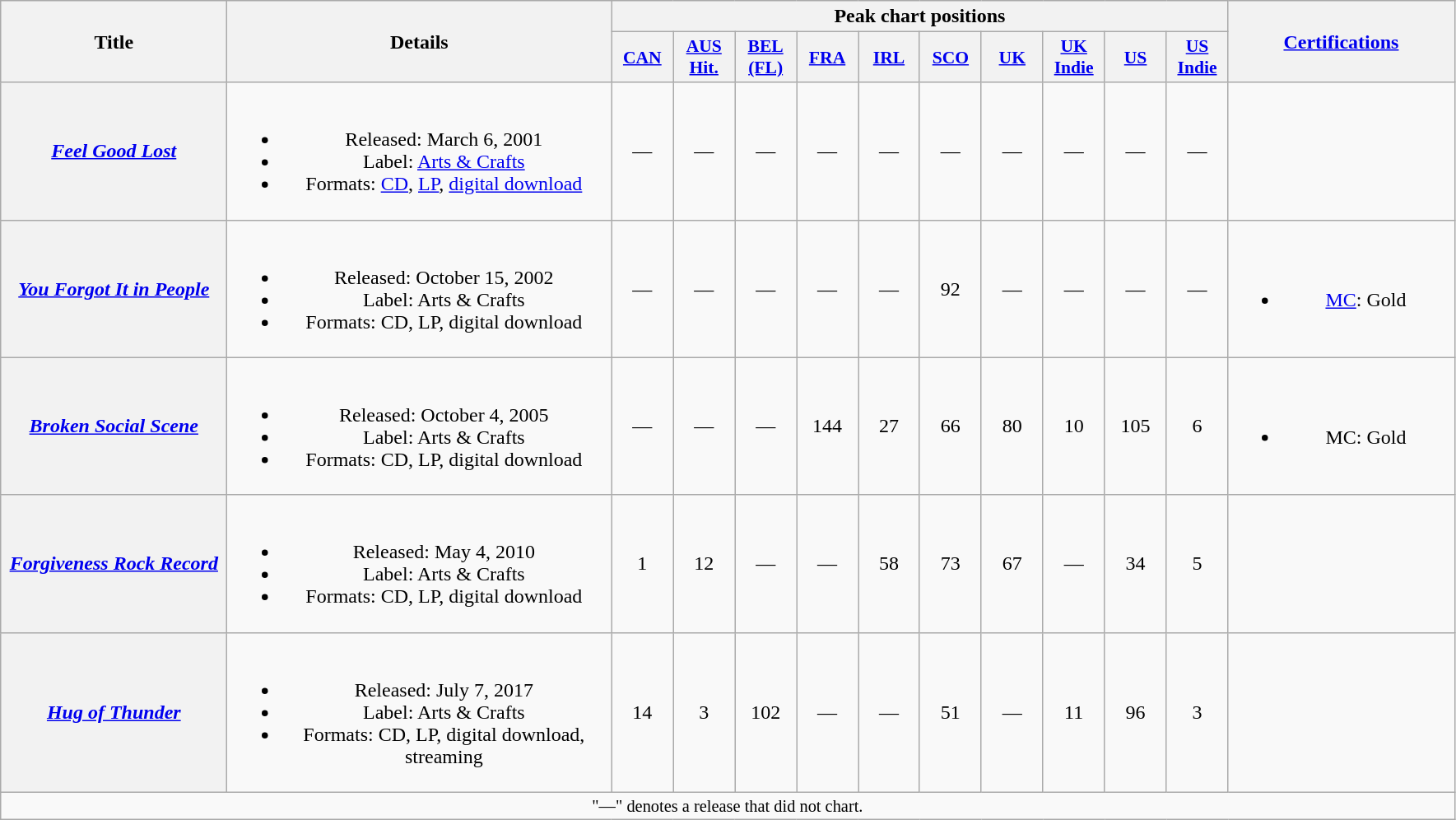<table class="wikitable plainrowheaders" style="text-align:center;">
<tr>
<th scope="col" rowspan="2" style="width:11em;">Title</th>
<th scope="col" rowspan="2" style="width:19em;">Details</th>
<th scope="col" colspan="10">Peak chart positions</th>
<th scope="col" rowspan="2" style="width:11em;"><a href='#'>Certifications</a></th>
</tr>
<tr>
<th style="width:3em;font-size:90%"><a href='#'>CAN</a><br></th>
<th style="width:3em;font-size:90%"><a href='#'>AUS<br>Hit.</a><br></th>
<th style="width:3em;font-size:90%"><a href='#'>BEL<br>(FL)</a><br></th>
<th style="width:3em;font-size:90%"><a href='#'>FRA</a><br></th>
<th style="width:3em;font-size:90%"><a href='#'>IRL</a><br></th>
<th style="width:3em;font-size:90%"><a href='#'>SCO</a><br></th>
<th style="width:3em;font-size:90%"><a href='#'>UK</a><br></th>
<th style="width:3em;font-size:90%"><a href='#'>UK<br>Indie</a><br></th>
<th style="width:3em;font-size:90%"><a href='#'>US</a><br></th>
<th style="width:3em;font-size:90%"><a href='#'>US<br>Indie</a><br></th>
</tr>
<tr>
<th scope="row"><em><a href='#'>Feel Good Lost</a></em></th>
<td><br><ul><li>Released: March 6, 2001</li><li>Label: <a href='#'>Arts & Crafts</a></li><li>Formats: <a href='#'>CD</a>, <a href='#'>LP</a>, <a href='#'>digital download</a></li></ul></td>
<td>—</td>
<td>—</td>
<td>—</td>
<td>—</td>
<td>—</td>
<td>—</td>
<td>—</td>
<td>—</td>
<td>—</td>
<td>—</td>
<td></td>
</tr>
<tr>
<th scope="row"><em><a href='#'>You Forgot It in People</a></em></th>
<td><br><ul><li>Released: October 15, 2002</li><li>Label: Arts & Crafts</li><li>Formats: CD, LP, digital download</li></ul></td>
<td>—</td>
<td>—</td>
<td>—</td>
<td>—</td>
<td>—</td>
<td>92</td>
<td>—</td>
<td>—</td>
<td>—</td>
<td>—</td>
<td><br><ul><li><a href='#'>MC</a>: Gold</li></ul></td>
</tr>
<tr>
<th scope="row"><em><a href='#'>Broken Social Scene</a></em></th>
<td><br><ul><li>Released: October 4, 2005</li><li>Label: Arts & Crafts</li><li>Formats: CD, LP, digital download</li></ul></td>
<td>—</td>
<td>—</td>
<td>—</td>
<td>144</td>
<td>27</td>
<td>66</td>
<td>80</td>
<td>10</td>
<td>105</td>
<td>6</td>
<td><br><ul><li>MC: Gold</li></ul></td>
</tr>
<tr>
<th scope="row"><em><a href='#'>Forgiveness Rock Record</a></em></th>
<td><br><ul><li>Released: May 4, 2010</li><li>Label: Arts & Crafts</li><li>Formats: CD, LP, digital download</li></ul></td>
<td>1</td>
<td>12</td>
<td>—</td>
<td>—</td>
<td>58</td>
<td>73</td>
<td>67</td>
<td>—</td>
<td>34</td>
<td>5</td>
<td></td>
</tr>
<tr>
<th scope="row"><em><a href='#'>Hug of Thunder</a></em></th>
<td><br><ul><li>Released: July 7, 2017</li><li>Label: Arts & Crafts</li><li>Formats: CD, LP, digital download, streaming</li></ul></td>
<td>14</td>
<td>3</td>
<td>102</td>
<td>—</td>
<td>—</td>
<td>51</td>
<td>—</td>
<td>11</td>
<td>96</td>
<td>3</td>
<td></td>
</tr>
<tr>
<td colspan="15" style="text-align:center; font-size:85%">"—" denotes a release that did not chart.</td>
</tr>
</table>
